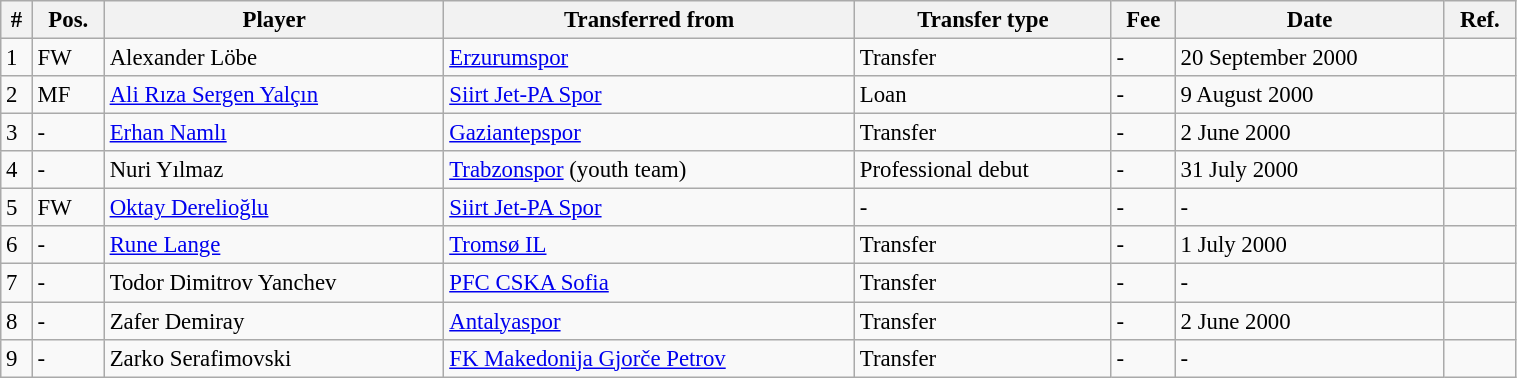<table width=80% class="wikitable" style="text-align:center; font-size:95%; text-align:left">
<tr>
<th>#</th>
<th>Pos.</th>
<th>Player</th>
<th>Transferred from</th>
<th>Transfer type</th>
<th>Fee</th>
<th>Date</th>
<th>Ref.</th>
</tr>
<tr --->
<td>1</td>
<td>FW</td>
<td>Alexander Löbe</td>
<td><a href='#'>Erzurumspor</a></td>
<td>Transfer</td>
<td>-</td>
<td>20 September 2000</td>
<td></td>
</tr>
<tr --->
<td>2</td>
<td>MF</td>
<td><a href='#'>Ali Rıza Sergen Yalçın</a></td>
<td><a href='#'>Siirt Jet-PA Spor</a></td>
<td>Loan</td>
<td>-</td>
<td>9 August 2000</td>
<td></td>
</tr>
<tr --->
<td>3</td>
<td>-</td>
<td><a href='#'>Erhan Namlı</a></td>
<td><a href='#'>Gaziantepspor</a></td>
<td>Transfer</td>
<td>-</td>
<td>2 June 2000</td>
<td></td>
</tr>
<tr --->
<td>4</td>
<td>-</td>
<td>Nuri Yılmaz</td>
<td><a href='#'>Trabzonspor</a> (youth team)</td>
<td>Professional debut</td>
<td>-</td>
<td>31 July 2000</td>
<td></td>
</tr>
<tr --->
<td>5</td>
<td>FW</td>
<td><a href='#'>Oktay Derelioğlu</a></td>
<td><a href='#'>Siirt Jet-PA Spor</a></td>
<td>-</td>
<td>-</td>
<td>-</td>
<td></td>
</tr>
<tr --->
<td>6</td>
<td>-</td>
<td><a href='#'>Rune Lange</a></td>
<td><a href='#'>Tromsø IL</a></td>
<td>Transfer</td>
<td>-</td>
<td>1 July 2000</td>
<td></td>
</tr>
<tr --->
<td>7</td>
<td>-</td>
<td>Todor Dimitrov Yanchev</td>
<td><a href='#'>PFC CSKA Sofia</a></td>
<td>Transfer</td>
<td>-</td>
<td>-</td>
<td></td>
</tr>
<tr --->
<td>8</td>
<td>-</td>
<td>Zafer Demiray</td>
<td><a href='#'>Antalyaspor</a></td>
<td>Transfer</td>
<td>-</td>
<td>2 June 2000</td>
<td></td>
</tr>
<tr --->
<td>9</td>
<td>-</td>
<td>Zarko Serafimovski</td>
<td><a href='#'>FK Makedonija Gjorče Petrov</a></td>
<td>Transfer</td>
<td>-</td>
<td>-</td>
<td></td>
</tr>
</table>
